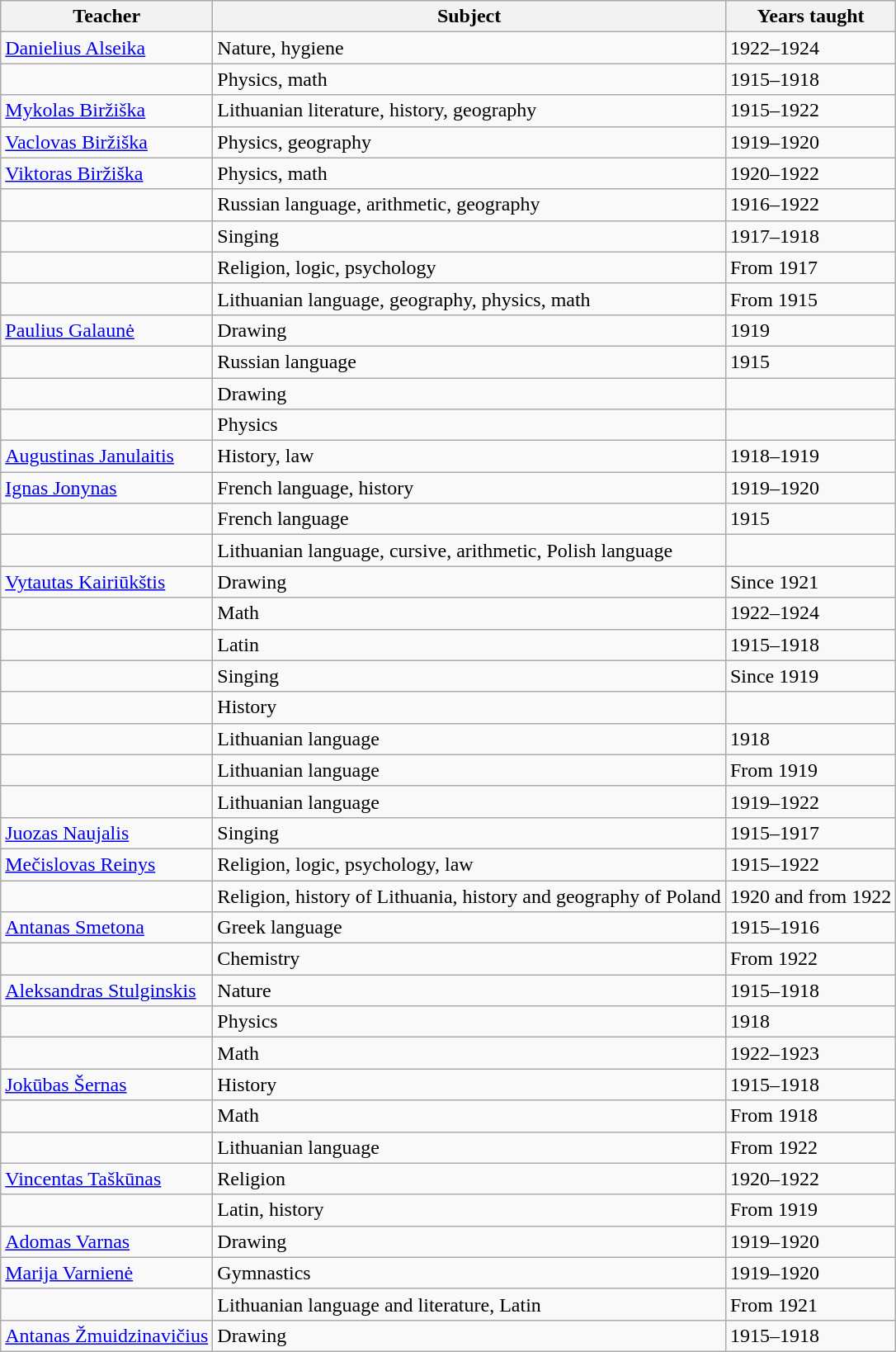<table class=wikitable>
<tr>
<th>Teacher</th>
<th>Subject</th>
<th>Years taught</th>
</tr>
<tr>
<td><a href='#'>Danielius Alseika</a></td>
<td>Nature, hygiene</td>
<td>1922–1924</td>
</tr>
<tr>
<td></td>
<td>Physics, math</td>
<td>1915–1918</td>
</tr>
<tr>
<td><a href='#'>Mykolas Biržiška</a></td>
<td>Lithuanian literature, history, geography</td>
<td>1915–1922</td>
</tr>
<tr>
<td><a href='#'>Vaclovas Biržiška</a></td>
<td>Physics, geography</td>
<td>1919–1920</td>
</tr>
<tr>
<td><a href='#'>Viktoras Biržiška</a></td>
<td>Physics, math</td>
<td>1920–1922</td>
</tr>
<tr>
<td></td>
<td>Russian language, arithmetic, geography</td>
<td>1916–1922</td>
</tr>
<tr>
<td></td>
<td>Singing</td>
<td>1917–1918</td>
</tr>
<tr>
<td></td>
<td>Religion, logic, psychology</td>
<td>From 1917</td>
</tr>
<tr>
<td></td>
<td>Lithuanian language, geography, physics, math</td>
<td>From 1915</td>
</tr>
<tr>
<td><a href='#'>Paulius Galaunė</a></td>
<td>Drawing</td>
<td>1919</td>
</tr>
<tr>
<td></td>
<td>Russian language</td>
<td>1915</td>
</tr>
<tr>
<td></td>
<td>Drawing</td>
<td></td>
</tr>
<tr>
<td></td>
<td>Physics</td>
<td></td>
</tr>
<tr>
<td><a href='#'>Augustinas Janulaitis</a></td>
<td>History, law</td>
<td>1918–1919</td>
</tr>
<tr>
<td><a href='#'>Ignas Jonynas</a></td>
<td>French language, history</td>
<td>1919–1920</td>
</tr>
<tr>
<td></td>
<td>French language</td>
<td>1915</td>
</tr>
<tr>
<td></td>
<td>Lithuanian language, cursive, arithmetic, Polish language</td>
<td></td>
</tr>
<tr>
<td><a href='#'>Vytautas Kairiūkštis</a></td>
<td>Drawing</td>
<td>Since 1921</td>
</tr>
<tr>
<td></td>
<td>Math</td>
<td>1922–1924</td>
</tr>
<tr>
<td></td>
<td>Latin</td>
<td>1915–1918</td>
</tr>
<tr>
<td></td>
<td>Singing</td>
<td>Since 1919</td>
</tr>
<tr>
<td></td>
<td>History</td>
<td></td>
</tr>
<tr>
<td></td>
<td>Lithuanian language</td>
<td>1918</td>
</tr>
<tr>
<td></td>
<td>Lithuanian language</td>
<td>From 1919</td>
</tr>
<tr>
<td></td>
<td>Lithuanian language</td>
<td>1919–1922</td>
</tr>
<tr>
<td><a href='#'>Juozas Naujalis</a></td>
<td>Singing</td>
<td>1915–1917</td>
</tr>
<tr>
<td><a href='#'>Mečislovas Reinys</a></td>
<td>Religion, logic, psychology, law</td>
<td>1915–1922</td>
</tr>
<tr>
<td></td>
<td>Religion, history of Lithuania, history and geography of Poland</td>
<td>1920 and from 1922</td>
</tr>
<tr>
<td><a href='#'>Antanas Smetona</a></td>
<td>Greek language</td>
<td>1915–1916</td>
</tr>
<tr>
<td></td>
<td>Chemistry</td>
<td>From 1922</td>
</tr>
<tr>
<td><a href='#'>Aleksandras Stulginskis</a></td>
<td>Nature</td>
<td>1915–1918</td>
</tr>
<tr>
<td></td>
<td>Physics</td>
<td>1918</td>
</tr>
<tr>
<td></td>
<td>Math</td>
<td>1922–1923</td>
</tr>
<tr>
<td><a href='#'>Jokūbas Šernas</a></td>
<td>History</td>
<td>1915–1918</td>
</tr>
<tr>
<td></td>
<td>Math</td>
<td>From 1918</td>
</tr>
<tr>
<td></td>
<td>Lithuanian language</td>
<td>From 1922</td>
</tr>
<tr>
<td><a href='#'>Vincentas Taškūnas</a></td>
<td>Religion</td>
<td>1920–1922</td>
</tr>
<tr>
<td></td>
<td>Latin, history</td>
<td>From 1919</td>
</tr>
<tr>
<td><a href='#'>Adomas Varnas</a></td>
<td>Drawing</td>
<td>1919–1920</td>
</tr>
<tr>
<td><a href='#'>Marija Varnienė</a></td>
<td>Gymnastics</td>
<td>1919–1920</td>
</tr>
<tr>
<td></td>
<td>Lithuanian language and literature, Latin</td>
<td>From 1921</td>
</tr>
<tr>
<td><a href='#'>Antanas Žmuidzinavičius</a></td>
<td>Drawing</td>
<td>1915–1918</td>
</tr>
</table>
